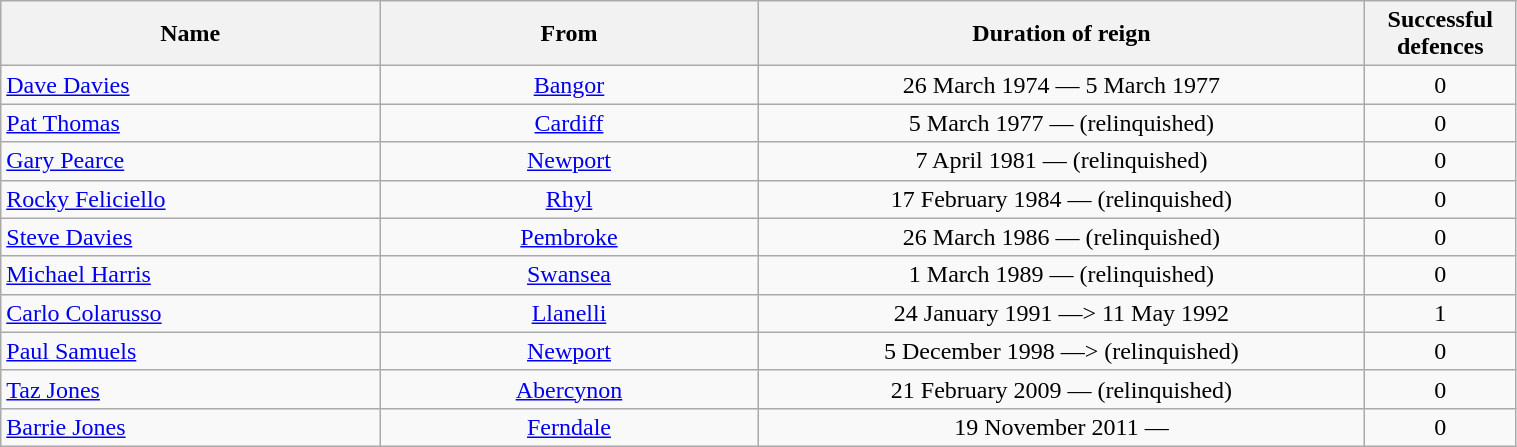<table class="wikitable" style="width:80%;">
<tr>
<th style="width:25%;">Name</th>
<th style="width:25%;">From</th>
<th style="width:40%;">Duration of reign</th>
<th style="width:10%;">Successful defences</th>
</tr>
<tr align=center>
<td align=left><a href='#'>Dave Davies</a></td>
<td><a href='#'>Bangor</a></td>
<td>26 March 1974 — 5 March 1977</td>
<td>0</td>
</tr>
<tr align=center>
<td align=left><a href='#'>Pat Thomas</a></td>
<td><a href='#'>Cardiff</a></td>
<td>5 March 1977 — (relinquished)</td>
<td>0</td>
</tr>
<tr align=center>
<td align=left><a href='#'>Gary Pearce</a></td>
<td><a href='#'>Newport</a></td>
<td>7 April 1981 — (relinquished)</td>
<td>0</td>
</tr>
<tr align=center>
<td align=left><a href='#'>Rocky Feliciello</a></td>
<td><a href='#'>Rhyl</a></td>
<td>17 February 1984 — (relinquished)</td>
<td>0</td>
</tr>
<tr align=center>
<td align=left><a href='#'>Steve Davies</a></td>
<td><a href='#'>Pembroke</a></td>
<td>26 March 1986 — (relinquished)</td>
<td>0</td>
</tr>
<tr align=center>
<td align=left><a href='#'>Michael Harris</a></td>
<td><a href='#'>Swansea</a></td>
<td>1 March 1989 — (relinquished)</td>
<td>0</td>
</tr>
<tr align=center>
<td align=left><a href='#'>Carlo Colarusso</a></td>
<td><a href='#'>Llanelli</a></td>
<td>24 January 1991 —> 11 May 1992</td>
<td>1</td>
</tr>
<tr align=center>
<td align=left><a href='#'>Paul Samuels</a></td>
<td><a href='#'>Newport</a></td>
<td>5 December 1998 —> (relinquished)</td>
<td>0</td>
</tr>
<tr align=center>
<td align=left><a href='#'>Taz Jones</a></td>
<td><a href='#'>Abercynon</a></td>
<td>21 February 2009 — (relinquished)</td>
<td>0</td>
</tr>
<tr align=center>
<td align=left><a href='#'>Barrie Jones</a></td>
<td><a href='#'>Ferndale</a></td>
<td>19 November 2011 —</td>
<td>0</td>
</tr>
</table>
